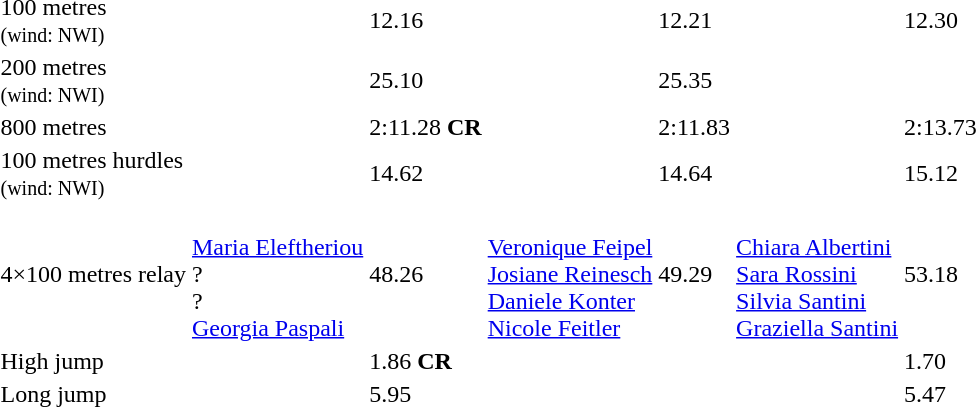<table>
<tr>
<td>100 metres<br><small>(wind: NWI)</small></td>
<td></td>
<td>12.16</td>
<td></td>
<td>12.21</td>
<td></td>
<td>12.30</td>
</tr>
<tr>
<td>200 metres<br><small>(wind: NWI)</small></td>
<td></td>
<td>25.10</td>
<td></td>
<td>25.35</td>
<td></td>
<td></td>
</tr>
<tr>
<td>800 metres</td>
<td></td>
<td>2:11.28 <strong>CR</strong></td>
<td></td>
<td>2:11.83</td>
<td></td>
<td>2:13.73</td>
</tr>
<tr>
<td>100 metres hurdles<br><small>(wind: NWI)</small></td>
<td></td>
<td>14.62</td>
<td></td>
<td>14.64</td>
<td></td>
<td>15.12</td>
</tr>
<tr>
<td>4×100 metres relay</td>
<td><br><a href='#'>Maria Eleftheriou</a><br>?<br>?<br><a href='#'>Georgia Paspali</a></td>
<td>48.26</td>
<td><br><a href='#'>Veronique Feipel</a><br><a href='#'>Josiane Reinesch</a><br><a href='#'>Daniele Konter</a><br><a href='#'>Nicole Feitler</a></td>
<td>49.29</td>
<td><br><a href='#'>Chiara Albertini</a><br><a href='#'>Sara Rossini</a><br><a href='#'>Silvia Santini</a><br><a href='#'>Graziella Santini</a></td>
<td>53.18</td>
</tr>
<tr>
<td>High jump</td>
<td></td>
<td>1.86 <strong>CR</strong></td>
<td></td>
<td></td>
<td></td>
<td>1.70</td>
</tr>
<tr>
<td>Long jump</td>
<td></td>
<td>5.95</td>
<td></td>
<td></td>
<td></td>
<td>5.47</td>
</tr>
</table>
